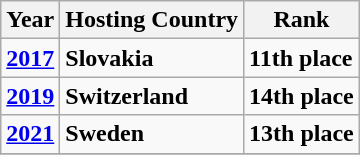<table class="wikitable" style="text-align: center;">
<tr>
<th>Year</th>
<th>Hosting Country</th>
<th>Rank</th>
</tr>
<tr>
<td><strong><a href='#'>2017</a></strong></td>
<td align=left> <strong>Slovakia</strong></td>
<td align=left><strong>11th place</strong></td>
</tr>
<tr>
<td><strong><a href='#'>2019</a></strong></td>
<td align=left> <strong>Switzerland</strong></td>
<td align=left><strong>14th place</strong></td>
</tr>
<tr>
<td><strong><a href='#'>2021</a></strong></td>
<td align=left> <strong>Sweden</strong></td>
<td align=left><strong>13th place</strong></td>
</tr>
<tr>
</tr>
</table>
